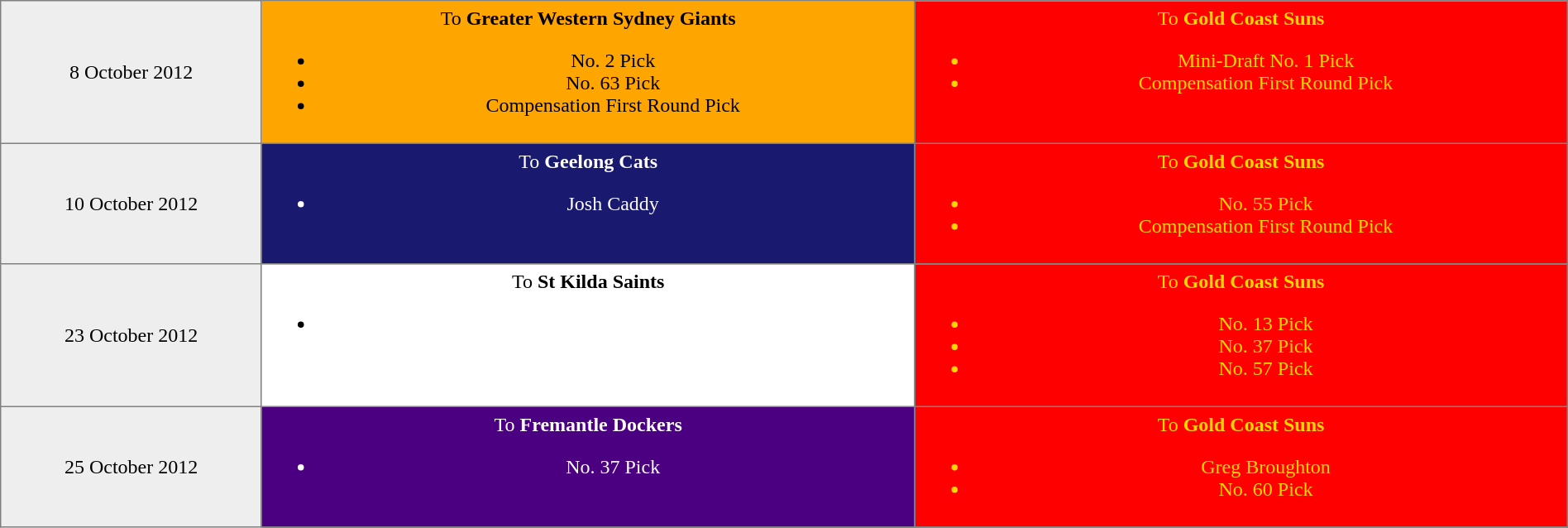<table border="1" style="border-collapse:collapse; text-align:center; width:100%;"  cellpadding="5">
<tr style="background:#eee;">
<td style="width:12%">8 October 2012<br></td>
<td style="vertical-align:top; width:30%; background:orange; color:black;">To <strong>Greater Western Sydney Giants</strong><br><ul><li>No. 2 Pick</li><li>No. 63 Pick</li><li>Compensation First Round Pick</li></ul></td>
<td style="vertical-align:top; width:30%; background:red; color:gold;">To <strong>Gold Coast Suns</strong><br><ul><li>Mini-Draft No. 1 Pick</li><li>Compensation First Round Pick</li></ul></td>
</tr>
<tr style="background:#eee;">
<td style="width:12%">10 October 2012<br></td>
<td style="vertical-align:top; width:30%; background:#191970; color:white;">To <strong>Geelong Cats</strong><br><ul><li>Josh Caddy</li></ul></td>
<td style="vertical-align:top; width:30%; background:red; color:gold;">To <strong>Gold Coast Suns</strong><br><ul><li>No. 55 Pick</li><li>Compensation First Round Pick</li></ul></td>
</tr>
<tr style="background:#eee;">
<td style="width:12%">23 October 2012<br></td>
<td style="vertical-align:top; width:30%; background:white; color:black;">To <strong>St Kilda Saints</strong><br><ul><li></li></ul></td>
<td style="vertical-align:top; width:30%; background:red; color:gold;">To <strong>Gold Coast Suns</strong><br><ul><li>No. 13 Pick</li><li>No. 37 Pick</li><li>No. 57 Pick</li></ul></td>
</tr>
<tr style="background:#eee;">
<td style="width:12%">25 October 2012<br></td>
<td style="vertical-align:top; width:30%; background:indigo; color:white;">To <strong>Fremantle Dockers</strong><br><ul><li>No. 37 Pick</li></ul></td>
<td style="vertical-align:top; width:30%; background:red; color:gold;">To <strong>Gold Coast Suns</strong><br><ul><li>Greg Broughton</li><li>No. 60 Pick</li></ul></td>
</tr>
</table>
